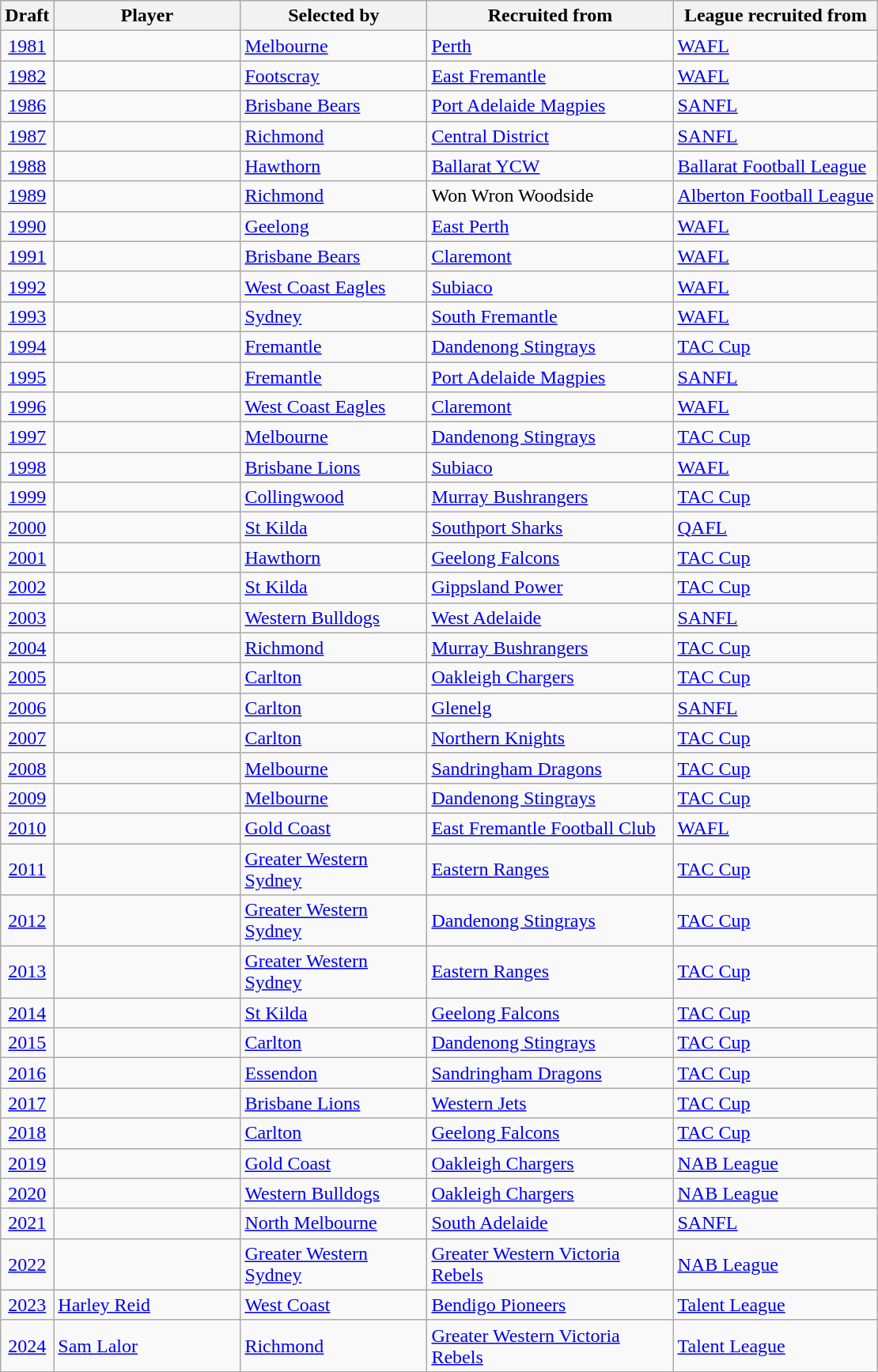<table class="wikitable sortable">
<tr>
<th>Draft</th>
<th width=150px>Player</th>
<th width=150px>Selected by</th>
<th width=200px>Recruited from</th>
<th>League recruited from</th>
</tr>
<tr>
<td align=center><a href='#'>1981</a></td>
<td></td>
<td><a href='#'>Melbourne</a></td>
<td><a href='#'>Perth</a></td>
<td><a href='#'>WAFL</a></td>
</tr>
<tr>
<td align=center><a href='#'>1982</a></td>
<td></td>
<td><a href='#'>Footscray</a></td>
<td><a href='#'>East Fremantle</a></td>
<td><a href='#'>WAFL</a></td>
</tr>
<tr>
<td align=center><a href='#'>1986</a></td>
<td></td>
<td><a href='#'>Brisbane Bears</a></td>
<td><a href='#'>Port Adelaide Magpies</a></td>
<td><a href='#'>SANFL</a></td>
</tr>
<tr>
<td align=center><a href='#'>1987</a></td>
<td></td>
<td><a href='#'>Richmond</a></td>
<td><a href='#'>Central District</a></td>
<td><a href='#'>SANFL</a></td>
</tr>
<tr>
<td align=center><a href='#'>1988</a></td>
<td></td>
<td><a href='#'>Hawthorn</a></td>
<td><a href='#'>Ballarat YCW</a></td>
<td><a href='#'>Ballarat Football League</a></td>
</tr>
<tr>
<td align=center><a href='#'>1989</a></td>
<td></td>
<td><a href='#'>Richmond</a></td>
<td>Won Wron Woodside</td>
<td><a href='#'>Alberton Football League</a></td>
</tr>
<tr>
<td align=center><a href='#'>1990</a></td>
<td></td>
<td><a href='#'>Geelong</a></td>
<td><a href='#'>East Perth</a></td>
<td><a href='#'>WAFL</a></td>
</tr>
<tr>
<td align=center><a href='#'>1991</a></td>
<td></td>
<td><a href='#'>Brisbane Bears</a></td>
<td><a href='#'>Claremont</a></td>
<td><a href='#'>WAFL</a></td>
</tr>
<tr>
<td align=center><a href='#'>1992</a></td>
<td></td>
<td><a href='#'>West Coast Eagles</a></td>
<td><a href='#'>Subiaco</a></td>
<td><a href='#'>WAFL</a></td>
</tr>
<tr>
<td align=center><a href='#'>1993</a></td>
<td></td>
<td><a href='#'>Sydney</a></td>
<td><a href='#'>South Fremantle</a></td>
<td><a href='#'>WAFL</a></td>
</tr>
<tr>
<td align=center><a href='#'>1994</a></td>
<td></td>
<td><a href='#'>Fremantle</a></td>
<td><a href='#'>Dandenong Stingrays</a></td>
<td><a href='#'>TAC Cup</a></td>
</tr>
<tr>
<td align=center><a href='#'>1995</a></td>
<td></td>
<td><a href='#'>Fremantle</a></td>
<td><a href='#'>Port Adelaide Magpies</a></td>
<td><a href='#'>SANFL</a></td>
</tr>
<tr>
<td align=center><a href='#'>1996</a></td>
<td></td>
<td><a href='#'>West Coast Eagles</a></td>
<td><a href='#'>Claremont</a></td>
<td><a href='#'>WAFL</a></td>
</tr>
<tr>
<td align=center><a href='#'>1997</a></td>
<td></td>
<td><a href='#'>Melbourne</a></td>
<td><a href='#'>Dandenong Stingrays</a></td>
<td><a href='#'>TAC Cup</a></td>
</tr>
<tr>
<td align=center><a href='#'>1998</a></td>
<td></td>
<td><a href='#'>Brisbane Lions</a></td>
<td><a href='#'>Subiaco</a></td>
<td><a href='#'>WAFL</a></td>
</tr>
<tr>
<td align=center><a href='#'>1999</a></td>
<td></td>
<td><a href='#'>Collingwood</a></td>
<td><a href='#'>Murray Bushrangers</a></td>
<td><a href='#'>TAC Cup</a></td>
</tr>
<tr>
<td align=center><a href='#'>2000</a></td>
<td></td>
<td><a href='#'>St Kilda</a></td>
<td><a href='#'>Southport Sharks</a></td>
<td><a href='#'>QAFL</a></td>
</tr>
<tr>
<td align=center><a href='#'>2001</a></td>
<td></td>
<td><a href='#'>Hawthorn</a></td>
<td><a href='#'>Geelong Falcons</a></td>
<td><a href='#'>TAC Cup</a></td>
</tr>
<tr>
<td align=center><a href='#'>2002</a></td>
<td></td>
<td><a href='#'>St Kilda</a></td>
<td><a href='#'>Gippsland Power</a></td>
<td><a href='#'>TAC Cup</a></td>
</tr>
<tr>
<td align=center><a href='#'>2003</a></td>
<td></td>
<td><a href='#'>Western Bulldogs</a></td>
<td><a href='#'>West Adelaide</a></td>
<td><a href='#'>SANFL</a></td>
</tr>
<tr>
<td align=center><a href='#'>2004</a></td>
<td></td>
<td><a href='#'>Richmond</a></td>
<td><a href='#'>Murray Bushrangers</a></td>
<td><a href='#'>TAC Cup</a></td>
</tr>
<tr>
<td align=center><a href='#'>2005</a></td>
<td></td>
<td><a href='#'>Carlton</a></td>
<td><a href='#'>Oakleigh Chargers</a></td>
<td><a href='#'>TAC Cup</a></td>
</tr>
<tr>
<td align=center><a href='#'>2006</a></td>
<td></td>
<td><a href='#'>Carlton</a></td>
<td><a href='#'>Glenelg</a></td>
<td><a href='#'>SANFL</a></td>
</tr>
<tr>
<td align=center><a href='#'>2007</a></td>
<td></td>
<td><a href='#'>Carlton</a></td>
<td><a href='#'>Northern Knights</a></td>
<td><a href='#'>TAC Cup</a></td>
</tr>
<tr>
<td align=center><a href='#'>2008</a></td>
<td></td>
<td><a href='#'>Melbourne</a></td>
<td><a href='#'>Sandringham Dragons</a></td>
<td><a href='#'>TAC Cup</a></td>
</tr>
<tr>
<td align=center><a href='#'>2009</a></td>
<td></td>
<td><a href='#'>Melbourne</a></td>
<td><a href='#'>Dandenong Stingrays</a></td>
<td><a href='#'>TAC Cup</a></td>
</tr>
<tr>
<td align=center><a href='#'>2010</a></td>
<td></td>
<td><a href='#'>Gold Coast</a></td>
<td><a href='#'>East Fremantle Football Club</a></td>
<td><a href='#'>WAFL</a></td>
</tr>
<tr>
<td align=center><a href='#'>2011</a></td>
<td></td>
<td><a href='#'>Greater Western Sydney</a></td>
<td><a href='#'>Eastern Ranges</a></td>
<td><a href='#'>TAC Cup</a></td>
</tr>
<tr>
<td align=center><a href='#'>2012</a></td>
<td></td>
<td><a href='#'>Greater Western Sydney</a></td>
<td><a href='#'>Dandenong Stingrays</a></td>
<td><a href='#'>TAC Cup</a></td>
</tr>
<tr>
<td align=center><a href='#'>2013</a></td>
<td></td>
<td><a href='#'>Greater Western Sydney</a></td>
<td><a href='#'>Eastern Ranges</a></td>
<td><a href='#'>TAC Cup</a></td>
</tr>
<tr>
<td align=center><a href='#'>2014</a></td>
<td></td>
<td><a href='#'>St Kilda</a></td>
<td><a href='#'>Geelong Falcons</a></td>
<td><a href='#'>TAC Cup</a></td>
</tr>
<tr>
<td align=center><a href='#'>2015</a></td>
<td></td>
<td><a href='#'>Carlton</a></td>
<td><a href='#'>Dandenong Stingrays</a></td>
<td><a href='#'>TAC Cup</a></td>
</tr>
<tr>
<td align=center><a href='#'>2016</a></td>
<td></td>
<td><a href='#'>Essendon</a></td>
<td><a href='#'>Sandringham Dragons</a></td>
<td><a href='#'>TAC Cup</a></td>
</tr>
<tr>
<td align=center><a href='#'>2017</a></td>
<td></td>
<td><a href='#'>Brisbane Lions</a></td>
<td><a href='#'>Western Jets</a></td>
<td><a href='#'>TAC Cup</a></td>
</tr>
<tr>
<td align=center><a href='#'>2018</a></td>
<td></td>
<td><a href='#'>Carlton</a></td>
<td><a href='#'>Geelong Falcons</a></td>
<td><a href='#'>TAC Cup</a></td>
</tr>
<tr>
<td align=center><a href='#'>2019</a></td>
<td></td>
<td><a href='#'>Gold Coast</a></td>
<td><a href='#'>Oakleigh Chargers</a></td>
<td><a href='#'>NAB League</a></td>
</tr>
<tr>
<td align=center><a href='#'>2020</a></td>
<td></td>
<td><a href='#'>Western Bulldogs</a></td>
<td><a href='#'>Oakleigh Chargers</a></td>
<td><a href='#'>NAB League</a></td>
</tr>
<tr>
<td align=center><a href='#'>2021</a></td>
<td></td>
<td><a href='#'>North Melbourne</a></td>
<td><a href='#'>South Adelaide</a></td>
<td><a href='#'>SANFL</a></td>
</tr>
<tr>
<td align=center><a href='#'>2022</a></td>
<td></td>
<td><a href='#'>Greater Western Sydney</a></td>
<td><a href='#'>Greater Western Victoria Rebels</a></td>
<td><a href='#'>NAB League</a></td>
</tr>
<tr>
<td align=center><a href='#'>2023</a></td>
<td><a href='#'>Harley Reid</a></td>
<td><a href='#'>West Coast</a></td>
<td><a href='#'>Bendigo Pioneers</a></td>
<td><a href='#'>Talent League</a></td>
</tr>
<tr>
<td align=center><a href='#'>2024</a></td>
<td><a href='#'>Sam Lalor</a></td>
<td><a href='#'>Richmond</a></td>
<td><a href='#'>Greater Western Victoria Rebels</a></td>
<td><a href='#'>Talent League</a></td>
</tr>
</table>
